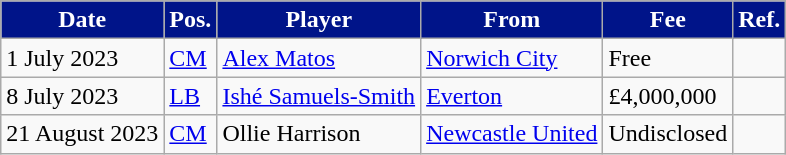<table class="wikitable plainrowheaders sortable">
<tr>
<th style="background:#001489; color:#FFFFFF;">Date</th>
<th style="background:#001489; color:#FFFFFF;">Pos.</th>
<th style="background:#001489; color:#FFFFFF;">Player</th>
<th style="background:#001489; color:#FFFFFF;">From</th>
<th style="background:#001489; color:#FFFFFF;">Fee</th>
<th style="background:#001489; color:#FFFFFF;">Ref.</th>
</tr>
<tr>
<td>1 July 2023</td>
<td><a href='#'>CM</a></td>
<td> <a href='#'>Alex Matos</a></td>
<td> <a href='#'>Norwich City</a></td>
<td>Free</td>
<td></td>
</tr>
<tr>
<td>8 July 2023</td>
<td><a href='#'>LB</a></td>
<td> <a href='#'>Ishé Samuels-Smith</a></td>
<td> <a href='#'>Everton</a></td>
<td>£4,000,000</td>
<td></td>
</tr>
<tr>
<td>21 August 2023</td>
<td><a href='#'>CM</a></td>
<td> Ollie Harrison</td>
<td> <a href='#'>Newcastle United</a></td>
<td>Undisclosed</td>
<td></td>
</tr>
</table>
